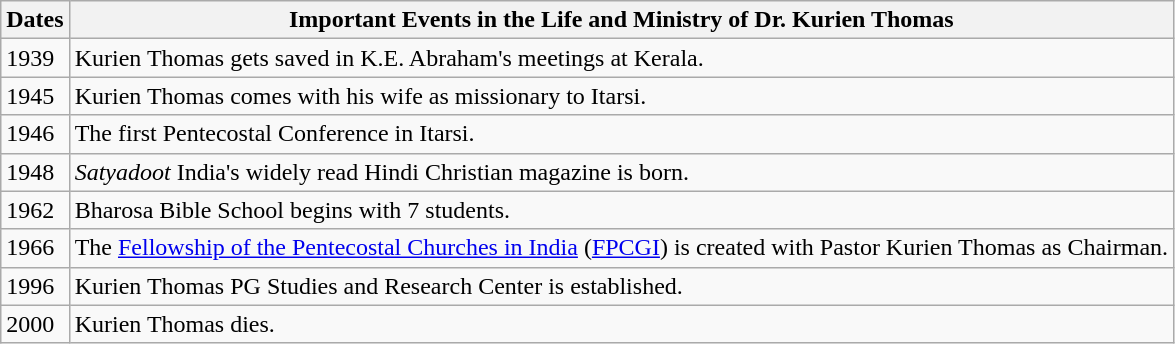<table class="wikitable" border="1">
<tr>
<th>Dates</th>
<th>Important Events in the Life and Ministry of Dr. Kurien Thomas</th>
</tr>
<tr>
<td>1939</td>
<td>Kurien Thomas gets saved in K.E. Abraham's meetings at Kerala.</td>
</tr>
<tr>
<td>1945</td>
<td>Kurien Thomas comes with his wife as missionary to Itarsi.</td>
</tr>
<tr>
<td>1946</td>
<td>The first Pentecostal Conference in Itarsi.</td>
</tr>
<tr>
<td>1948</td>
<td><em>Satyadoot</em> India's widely read Hindi Christian magazine is born.</td>
</tr>
<tr>
<td>1962</td>
<td>Bharosa Bible School begins with 7 students.</td>
</tr>
<tr>
<td>1966</td>
<td>The <a href='#'>Fellowship of the Pentecostal Churches in India</a> (<a href='#'>FPCGI</a>) is created with Pastor Kurien Thomas as Chairman.</td>
</tr>
<tr>
<td>1996</td>
<td>Kurien Thomas PG Studies and Research Center is established.</td>
</tr>
<tr>
<td>2000</td>
<td>Kurien Thomas dies.</td>
</tr>
</table>
